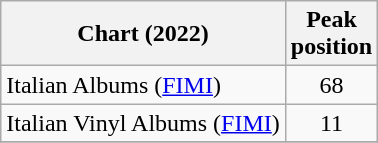<table class="wikitable sortable">
<tr>
<th scope="col">Chart (2022)</th>
<th scope="col">Peak<br>position</th>
</tr>
<tr>
<td align="left">Italian Albums (<a href='#'>FIMI</a>)</td>
<td align="center">68</td>
</tr>
<tr>
<td align="left">Italian Vinyl Albums (<a href='#'>FIMI</a>)</td>
<td align="center">11</td>
</tr>
<tr>
</tr>
</table>
